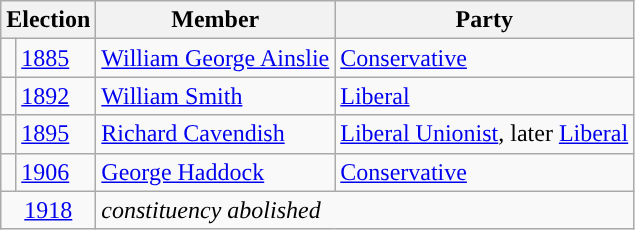<table class="wikitable">
<tr>
<th colspan="2">Election</th>
<th>Member</th>
<th>Party</th>
</tr>
<tr>
<td style="color:inherit;background-color: "></td>
<td><a href='#'>1885</a></td>
<td><a href='#'>William George Ainslie</a></td>
<td><a href='#'>Conservative</a></td>
</tr>
<tr>
<td style="color:inherit;background-color: "></td>
<td><a href='#'>1892</a></td>
<td><a href='#'>William Smith</a></td>
<td><a href='#'>Liberal</a></td>
</tr>
<tr>
<td style="color:inherit;background-color: "></td>
<td><a href='#'>1895</a></td>
<td><a href='#'>Richard Cavendish</a></td>
<td><a href='#'>Liberal Unionist</a>, later <a href='#'>Liberal</a></td>
</tr>
<tr>
<td style="color:inherit;background-color: "></td>
<td><a href='#'>1906</a></td>
<td><a href='#'>George Haddock</a></td>
<td><a href='#'>Conservative</a></td>
</tr>
<tr>
<td colspan="2" align="center"><a href='#'>1918</a></td>
<td colspan="2"><em>constituency abolished</em></td>
</tr>
</table>
